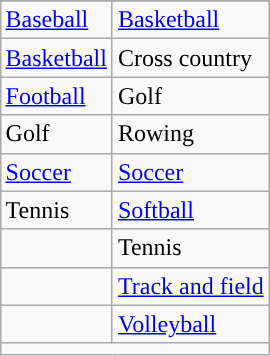<table class="wikitable" style="float:right; clear:right; margin:0 0 1em 1em;">
<tr>
</tr>
<tr>
<td><a href='#'>Baseball</a></td>
<td><a href='#'>Basketball</a></td>
</tr>
<tr>
<td><a href='#'>Basketball</a></td>
<td>Cross country</td>
</tr>
<tr>
<td><a href='#'>Football</a></td>
<td>Golf</td>
</tr>
<tr>
<td>Golf</td>
<td>Rowing</td>
</tr>
<tr>
<td><a href='#'>Soccer</a></td>
<td><a href='#'>Soccer</a></td>
</tr>
<tr>
<td>Tennis</td>
<td><a href='#'>Softball</a></td>
</tr>
<tr>
<td></td>
<td>Tennis</td>
</tr>
<tr>
<td></td>
<td><a href='#'>Track and field</a></td>
</tr>
<tr>
<td></td>
<td><a href='#'>Volleyball</a></td>
</tr>
<tr>
<td colspan="2"></td>
</tr>
</table>
